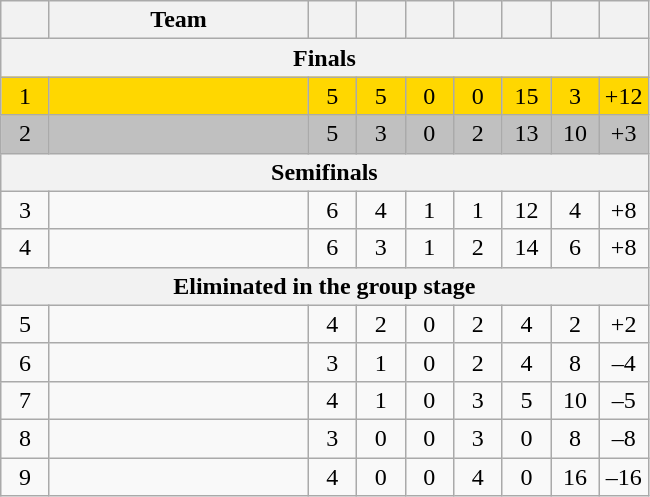<table class="wikitable" style="text-align:center;">
<tr>
<th width="25"></th>
<th width="165">Team</th>
<th width="25"></th>
<th width="25"></th>
<th width="25"></th>
<th width="25"></th>
<th width="25"></th>
<th width="25"></th>
<th width="25"></th>
</tr>
<tr>
<th colspan=10>Finals</th>
</tr>
<tr style="background:gold;">
<td>1</td>
<td align=left></td>
<td>5</td>
<td>5</td>
<td>0</td>
<td>0</td>
<td>15</td>
<td>3</td>
<td>+12</td>
</tr>
<tr style="background:silver;">
<td>2</td>
<td align=left></td>
<td>5</td>
<td>3</td>
<td>0</td>
<td>2</td>
<td>13</td>
<td>10</td>
<td>+3</td>
</tr>
<tr>
<th colspan=10>Semifinals</th>
</tr>
<tr style="background:bronze;">
<td>3</td>
<td align=left></td>
<td>6</td>
<td>4</td>
<td>1</td>
<td>1</td>
<td>12</td>
<td>4</td>
<td>+8</td>
</tr>
<tr style=>
<td>4</td>
<td align=left></td>
<td>6</td>
<td>3</td>
<td>1</td>
<td>2</td>
<td>14</td>
<td>6</td>
<td>+8</td>
</tr>
<tr>
<th colspan=10>Eliminated in the group stage</th>
</tr>
<tr>
<td>5</td>
<td align=left></td>
<td>4</td>
<td>2</td>
<td>0</td>
<td>2</td>
<td>4</td>
<td>2</td>
<td>+2</td>
</tr>
<tr>
<td>6</td>
<td align=left></td>
<td>3</td>
<td>1</td>
<td>0</td>
<td>2</td>
<td>4</td>
<td>8</td>
<td>–4</td>
</tr>
<tr>
<td>7</td>
<td align=left></td>
<td>4</td>
<td>1</td>
<td>0</td>
<td>3</td>
<td>5</td>
<td>10</td>
<td>–5</td>
</tr>
<tr>
<td>8</td>
<td align=left></td>
<td>3</td>
<td>0</td>
<td>0</td>
<td>3</td>
<td>0</td>
<td>8</td>
<td>–8</td>
</tr>
<tr>
<td>9</td>
<td align=left></td>
<td>4</td>
<td>0</td>
<td>0</td>
<td>4</td>
<td>0</td>
<td>16</td>
<td>–16</td>
</tr>
</table>
